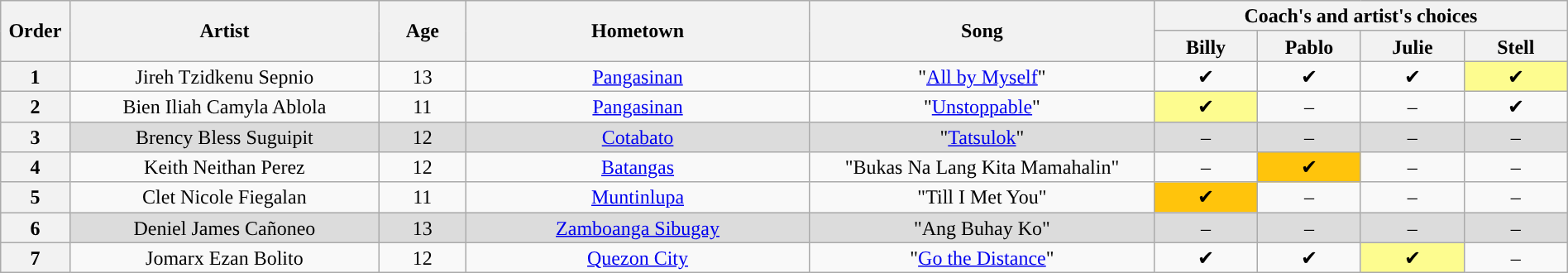<table class="wikitable" style="text-align:center; line-height:17px; width:100%">
<tr>
<th scope="col" rowspan="2" style="width:04%">Order</th>
<th scope="col" rowspan="2" style="width:18%">Artist</th>
<th scope="col" rowspan="2" style="width:05%">Age</th>
<th scope="col" rowspan="2" style="width:20%">Hometown</th>
<th scope="col" rowspan="2" style="width:20%">Song</th>
<th scope="col" colspan="4" style="width:24%">Coach's and artist's choices</th>
</tr>
<tr>
<th style="width:06%">Billy</th>
<th style="width:06%">Pablo</th>
<th style="width:06%">Julie</th>
<th style="width:06%">Stell</th>
</tr>
<tr>
<th>1</th>
<td>Jireh Tzidkenu Sepnio</td>
<td>13</td>
<td><a href='#'>Pangasinan</a></td>
<td>"<a href='#'>All by Myself</a>"</td>
<td>✔</td>
<td>✔</td>
<td>✔</td>
<td style="background:#fdfc8f;">✔</td>
</tr>
<tr>
<th>2</th>
<td>Bien Iliah Camyla Ablola</td>
<td>11</td>
<td><a href='#'>Pangasinan</a></td>
<td>"<a href='#'>Unstoppable</a>"</td>
<td style="background:#fdfc8f;">✔</td>
<td>–</td>
<td>–</td>
<td>✔</td>
</tr>
<tr style="background:#DCDCDC;">
<th>3</th>
<td>Brency Bless Suguipit</td>
<td>12</td>
<td><a href='#'>Cotabato</a></td>
<td>"<a href='#'>Tatsulok</a>"</td>
<td>–</td>
<td>–</td>
<td>–</td>
<td>–</td>
</tr>
<tr>
<th>4</th>
<td>Keith Neithan Perez</td>
<td>12</td>
<td><a href='#'>Batangas</a></td>
<td>"Bukas Na Lang Kita Mamahalin"</td>
<td>–</td>
<td style="background:#FFC40C;">✔</td>
<td>–</td>
<td>–</td>
</tr>
<tr>
<th>5</th>
<td>Clet Nicole Fiegalan</td>
<td>11</td>
<td><a href='#'>Muntinlupa</a></td>
<td>"Till I Met You"</td>
<td style="background:#FFC40C;">✔</td>
<td>–</td>
<td>–</td>
<td>–</td>
</tr>
<tr style="background:#DCDCDC;">
<th>6</th>
<td>Deniel James Cañoneo</td>
<td>13</td>
<td><a href='#'>Zamboanga Sibugay</a></td>
<td>"Ang Buhay Ko"</td>
<td>–</td>
<td>–</td>
<td>–</td>
<td>–</td>
</tr>
<tr>
<th>7</th>
<td>Jomarx Ezan Bolito</td>
<td>12</td>
<td><a href='#'>Quezon City</a></td>
<td>"<a href='#'>Go the Distance</a>"</td>
<td>✔</td>
<td>✔</td>
<td style="background:#fdfc8f;">✔</td>
<td>–</td>
</tr>
</table>
